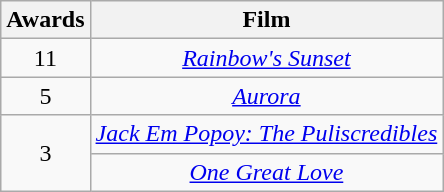<table class="wikitable" style="text-align:center">
<tr>
<th scope="col">Awards</th>
<th scope="col">Film</th>
</tr>
<tr>
<td>11</td>
<td><em><a href='#'>Rainbow's Sunset</a></em></td>
</tr>
<tr>
<td>5</td>
<td><em><a href='#'>Aurora</a></em></td>
</tr>
<tr>
<td rowspan=2>3</td>
<td><em><a href='#'>Jack Em Popoy: The Puliscredibles</a></em></td>
</tr>
<tr>
<td><em><a href='#'>One Great Love</a></em></td>
</tr>
</table>
